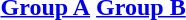<table>
<tr valign=top>
<th align="center"><a href='#'>Group A</a></th>
<th align="center"><a href='#'>Group B</a></th>
</tr>
<tr valign=top>
<td align="left"></td>
<td align="left"></td>
</tr>
</table>
